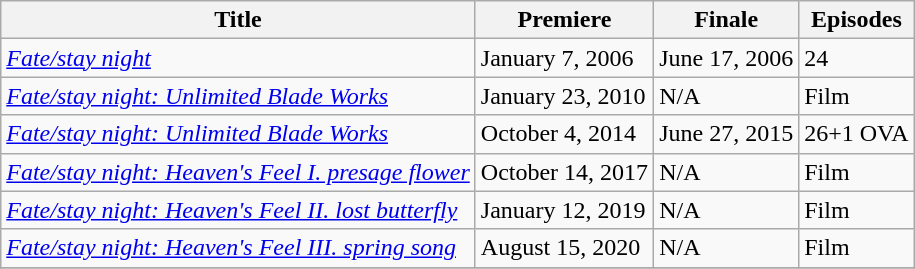<table class="wikitable sortable" style="white-space: nowrap; width: auto;">
<tr>
<th>Title</th>
<th>Premiere</th>
<th>Finale</th>
<th>Episodes</th>
</tr>
<tr>
<td><em><a href='#'>Fate/stay night</a></em></td>
<td>January 7, 2006</td>
<td>June 17, 2006</td>
<td>24</td>
</tr>
<tr>
<td><em><a href='#'>Fate/stay night: Unlimited Blade Works</a></em></td>
<td>January 23, 2010</td>
<td>N/A</td>
<td>Film</td>
</tr>
<tr>
<td><a href='#'><em>Fate/stay night: Unlimited Blade Works</em></a></td>
<td>October 4, 2014</td>
<td>June 27, 2015</td>
<td>26+1 OVA</td>
</tr>
<tr>
<td><em><a href='#'>Fate/stay night: Heaven's Feel I. presage flower</a></em></td>
<td>October 14, 2017</td>
<td>N/A</td>
<td>Film</td>
</tr>
<tr>
<td><em><a href='#'>Fate/stay night: Heaven's Feel II. lost butterfly</a></em></td>
<td>January 12, 2019</td>
<td>N/A</td>
<td>Film</td>
</tr>
<tr>
<td><em><a href='#'>Fate/stay night: Heaven's Feel III. spring song</a></em></td>
<td>August 15, 2020</td>
<td>N/A</td>
<td>Film</td>
</tr>
<tr>
</tr>
</table>
